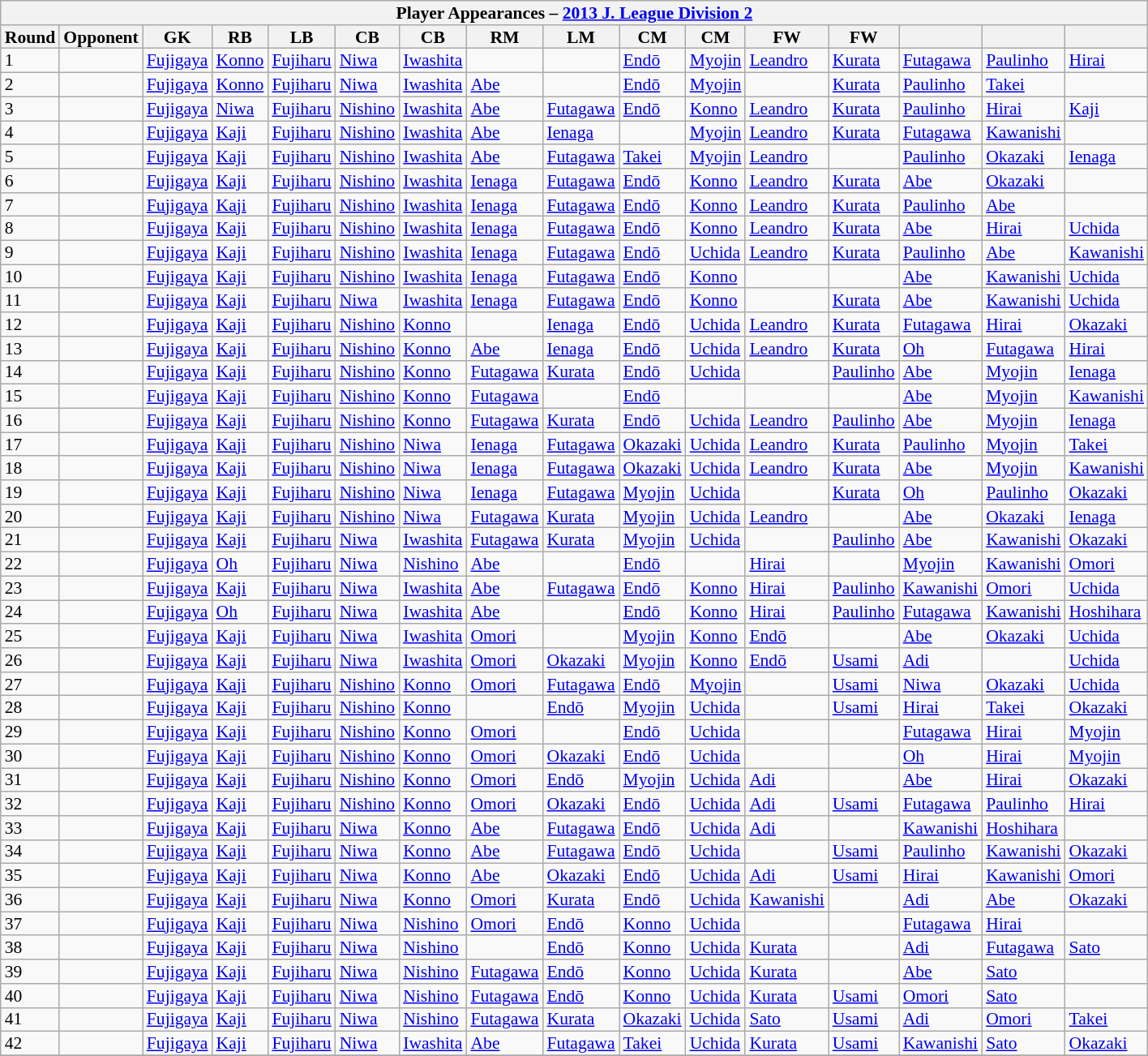<table class="wikitable"  style="text-align:left; line-height:90%; font-size:90%; width:60%;">
<tr>
<th colspan=16>Player Appearances – <a href='#'>2013 J. League Division 2</a></th>
</tr>
<tr>
<th style="width:5%;">Round</th>
<th style="width:20%;">Opponent</th>
<th style="width:5%;">GK</th>
<th style="width:5%;">RB</th>
<th style="width:5%;">LB</th>
<th style="width:5%;">CB</th>
<th style="width:5%;">CB</th>
<th style="width:5%;">RM</th>
<th style="width:5%;">LM</th>
<th style="width:5%;">CM</th>
<th style="width:5%;">CM</th>
<th style="width:5%;">FW</th>
<th style="width:5%;">FW</th>
<th style="width:5%;"></th>
<th style="width:5%;"></th>
<th style="width:5%;"></th>
</tr>
<tr>
<td align=centre>1</td>
<td align=left></td>
<td><a href='#'>Fujigaya</a></td>
<td><a href='#'>Konno</a></td>
<td><a href='#'>Fujiharu</a></td>
<td><a href='#'>Niwa</a></td>
<td><a href='#'>Iwashita</a></td>
<td></td>
<td></td>
<td><a href='#'>Endō</a></td>
<td><a href='#'>Myojin</a></td>
<td><a href='#'>Leandro</a></td>
<td><a href='#'>Kurata</a></td>
<td><a href='#'>Futagawa</a></td>
<td><a href='#'>Paulinho</a></td>
<td><a href='#'>Hirai</a></td>
</tr>
<tr>
<td align=centre>2</td>
<td align=left></td>
<td><a href='#'>Fujigaya</a></td>
<td><a href='#'>Konno</a></td>
<td><a href='#'>Fujiharu</a></td>
<td><a href='#'>Niwa</a></td>
<td><a href='#'>Iwashita</a></td>
<td><a href='#'>Abe</a></td>
<td></td>
<td><a href='#'>Endō</a></td>
<td><a href='#'>Myojin</a></td>
<td></td>
<td><a href='#'>Kurata</a></td>
<td><a href='#'>Paulinho</a></td>
<td><a href='#'>Takei</a></td>
<td></td>
</tr>
<tr>
<td align=centre>3</td>
<td align=left></td>
<td><a href='#'>Fujigaya</a></td>
<td><a href='#'>Niwa</a></td>
<td><a href='#'>Fujiharu</a></td>
<td><a href='#'>Nishino</a></td>
<td><a href='#'>Iwashita</a></td>
<td><a href='#'>Abe</a></td>
<td><a href='#'>Futagawa</a></td>
<td><a href='#'>Endō</a></td>
<td><a href='#'>Konno</a></td>
<td><a href='#'>Leandro</a></td>
<td><a href='#'>Kurata</a></td>
<td><a href='#'>Paulinho</a></td>
<td><a href='#'>Hirai</a></td>
<td><a href='#'>Kaji</a></td>
</tr>
<tr>
<td align=centre>4</td>
<td align=left></td>
<td><a href='#'>Fujigaya</a></td>
<td><a href='#'>Kaji</a></td>
<td><a href='#'>Fujiharu</a></td>
<td><a href='#'>Nishino</a></td>
<td><a href='#'>Iwashita</a></td>
<td><a href='#'>Abe</a></td>
<td><a href='#'>Ienaga</a></td>
<td></td>
<td><a href='#'>Myojin</a></td>
<td><a href='#'>Leandro</a></td>
<td><a href='#'>Kurata</a></td>
<td><a href='#'>Futagawa</a></td>
<td><a href='#'>Kawanishi</a></td>
<td></td>
</tr>
<tr>
<td align=centre>5</td>
<td align=left></td>
<td><a href='#'>Fujigaya</a></td>
<td><a href='#'>Kaji</a></td>
<td><a href='#'>Fujiharu</a></td>
<td><a href='#'>Nishino</a></td>
<td><a href='#'>Iwashita</a></td>
<td><a href='#'>Abe</a></td>
<td><a href='#'>Futagawa</a></td>
<td><a href='#'>Takei</a></td>
<td><a href='#'>Myojin</a></td>
<td><a href='#'>Leandro</a></td>
<td></td>
<td><a href='#'>Paulinho</a></td>
<td><a href='#'>Okazaki</a></td>
<td><a href='#'>Ienaga</a></td>
</tr>
<tr>
<td align=centre>6</td>
<td align=left></td>
<td><a href='#'>Fujigaya</a></td>
<td><a href='#'>Kaji</a></td>
<td><a href='#'>Fujiharu</a></td>
<td><a href='#'>Nishino</a></td>
<td><a href='#'>Iwashita</a></td>
<td><a href='#'>Ienaga</a></td>
<td><a href='#'>Futagawa</a></td>
<td><a href='#'>Endō</a></td>
<td><a href='#'>Konno</a></td>
<td><a href='#'>Leandro</a></td>
<td><a href='#'>Kurata</a></td>
<td><a href='#'>Abe</a></td>
<td><a href='#'>Okazaki</a></td>
<td></td>
</tr>
<tr>
<td align=centre>7</td>
<td align=left></td>
<td><a href='#'>Fujigaya</a></td>
<td><a href='#'>Kaji</a></td>
<td><a href='#'>Fujiharu</a></td>
<td><a href='#'>Nishino</a></td>
<td><a href='#'>Iwashita</a></td>
<td><a href='#'>Ienaga</a></td>
<td><a href='#'>Futagawa</a></td>
<td><a href='#'>Endō</a></td>
<td><a href='#'>Konno</a></td>
<td><a href='#'>Leandro</a></td>
<td><a href='#'>Kurata</a></td>
<td><a href='#'>Paulinho</a></td>
<td><a href='#'>Abe</a></td>
<td></td>
</tr>
<tr>
<td align=centre>8</td>
<td align=left></td>
<td><a href='#'>Fujigaya</a></td>
<td><a href='#'>Kaji</a></td>
<td><a href='#'>Fujiharu</a></td>
<td><a href='#'>Nishino</a></td>
<td><a href='#'>Iwashita</a></td>
<td><a href='#'>Ienaga</a></td>
<td><a href='#'>Futagawa</a></td>
<td><a href='#'>Endō</a></td>
<td><a href='#'>Konno</a></td>
<td><a href='#'>Leandro</a></td>
<td><a href='#'>Kurata</a></td>
<td><a href='#'>Abe</a></td>
<td><a href='#'>Hirai</a></td>
<td><a href='#'>Uchida</a></td>
</tr>
<tr>
<td align=centre>9</td>
<td align=left></td>
<td><a href='#'>Fujigaya</a></td>
<td><a href='#'>Kaji</a></td>
<td><a href='#'>Fujiharu</a></td>
<td><a href='#'>Nishino</a></td>
<td><a href='#'>Iwashita</a></td>
<td><a href='#'>Ienaga</a></td>
<td><a href='#'>Futagawa</a></td>
<td><a href='#'>Endō</a></td>
<td><a href='#'>Uchida</a></td>
<td><a href='#'>Leandro</a></td>
<td><a href='#'>Kurata</a></td>
<td><a href='#'>Paulinho</a></td>
<td><a href='#'>Abe</a></td>
<td><a href='#'>Kawanishi</a></td>
</tr>
<tr>
<td align=centre>10</td>
<td align=left></td>
<td><a href='#'>Fujigaya</a></td>
<td><a href='#'>Kaji</a></td>
<td><a href='#'>Fujiharu</a></td>
<td><a href='#'>Nishino</a></td>
<td><a href='#'>Iwashita</a></td>
<td><a href='#'>Ienaga</a></td>
<td><a href='#'>Futagawa</a></td>
<td><a href='#'>Endō</a></td>
<td><a href='#'>Konno</a></td>
<td></td>
<td></td>
<td><a href='#'>Abe</a></td>
<td><a href='#'>Kawanishi</a></td>
<td><a href='#'>Uchida</a></td>
</tr>
<tr>
<td align=centre>11</td>
<td align=left></td>
<td><a href='#'>Fujigaya</a></td>
<td><a href='#'>Kaji</a></td>
<td><a href='#'>Fujiharu</a></td>
<td><a href='#'>Niwa</a></td>
<td><a href='#'>Iwashita</a></td>
<td><a href='#'>Ienaga</a></td>
<td><a href='#'>Futagawa</a></td>
<td><a href='#'>Endō</a></td>
<td><a href='#'>Konno</a></td>
<td></td>
<td><a href='#'>Kurata</a></td>
<td><a href='#'>Abe</a></td>
<td><a href='#'>Kawanishi</a></td>
<td><a href='#'>Uchida</a></td>
</tr>
<tr>
<td align=centre>12</td>
<td align=left></td>
<td><a href='#'>Fujigaya</a></td>
<td><a href='#'>Kaji</a></td>
<td><a href='#'>Fujiharu</a></td>
<td><a href='#'>Nishino</a></td>
<td><a href='#'>Konno</a></td>
<td></td>
<td><a href='#'>Ienaga</a></td>
<td><a href='#'>Endō</a></td>
<td><a href='#'>Uchida</a></td>
<td><a href='#'>Leandro</a></td>
<td><a href='#'>Kurata</a></td>
<td><a href='#'>Futagawa</a></td>
<td><a href='#'>Hirai</a></td>
<td><a href='#'>Okazaki</a></td>
</tr>
<tr>
<td align=centre>13</td>
<td align=left></td>
<td><a href='#'>Fujigaya</a></td>
<td><a href='#'>Kaji</a></td>
<td><a href='#'>Fujiharu</a></td>
<td><a href='#'>Nishino</a></td>
<td><a href='#'>Konno</a></td>
<td><a href='#'>Abe</a></td>
<td><a href='#'>Ienaga</a></td>
<td><a href='#'>Endō</a></td>
<td><a href='#'>Uchida</a></td>
<td><a href='#'>Leandro</a></td>
<td><a href='#'>Kurata</a></td>
<td><a href='#'>Oh</a></td>
<td><a href='#'>Futagawa</a></td>
<td><a href='#'>Hirai</a></td>
</tr>
<tr>
<td align=centre>14</td>
<td align=left></td>
<td><a href='#'>Fujigaya</a></td>
<td><a href='#'>Kaji</a></td>
<td><a href='#'>Fujiharu</a></td>
<td><a href='#'>Nishino</a></td>
<td><a href='#'>Konno</a></td>
<td><a href='#'>Futagawa</a></td>
<td><a href='#'>Kurata</a></td>
<td><a href='#'>Endō</a></td>
<td><a href='#'>Uchida</a></td>
<td></td>
<td><a href='#'>Paulinho</a></td>
<td><a href='#'>Abe</a></td>
<td><a href='#'>Myojin</a></td>
<td><a href='#'>Ienaga</a></td>
</tr>
<tr>
<td align=centre>15</td>
<td align=left></td>
<td><a href='#'>Fujigaya</a></td>
<td><a href='#'>Kaji</a></td>
<td><a href='#'>Fujiharu</a></td>
<td><a href='#'>Nishino</a></td>
<td><a href='#'>Konno</a></td>
<td><a href='#'>Futagawa</a></td>
<td></td>
<td><a href='#'>Endō</a></td>
<td></td>
<td></td>
<td></td>
<td><a href='#'>Abe</a></td>
<td><a href='#'>Myojin</a></td>
<td><a href='#'>Kawanishi</a></td>
</tr>
<tr>
<td align=centre>16</td>
<td align=left></td>
<td><a href='#'>Fujigaya</a></td>
<td><a href='#'>Kaji</a></td>
<td><a href='#'>Fujiharu</a></td>
<td><a href='#'>Nishino</a></td>
<td><a href='#'>Konno</a></td>
<td><a href='#'>Futagawa</a></td>
<td><a href='#'>Kurata</a></td>
<td><a href='#'>Endō</a></td>
<td><a href='#'>Uchida</a></td>
<td><a href='#'>Leandro</a></td>
<td><a href='#'>Paulinho</a></td>
<td><a href='#'>Abe</a></td>
<td><a href='#'>Myojin</a></td>
<td><a href='#'>Ienaga</a></td>
</tr>
<tr>
<td align=centre>17</td>
<td align=left></td>
<td><a href='#'>Fujigaya</a></td>
<td><a href='#'>Kaji</a></td>
<td><a href='#'>Fujiharu</a></td>
<td><a href='#'>Nishino</a></td>
<td><a href='#'>Niwa</a></td>
<td><a href='#'>Ienaga</a></td>
<td><a href='#'>Futagawa</a></td>
<td><a href='#'>Okazaki</a></td>
<td><a href='#'>Uchida</a></td>
<td><a href='#'>Leandro</a></td>
<td><a href='#'>Kurata</a></td>
<td><a href='#'>Paulinho</a></td>
<td><a href='#'>Myojin</a></td>
<td><a href='#'>Takei</a></td>
</tr>
<tr>
<td align=centre>18</td>
<td align=left></td>
<td><a href='#'>Fujigaya</a></td>
<td><a href='#'>Kaji</a></td>
<td><a href='#'>Fujiharu</a></td>
<td><a href='#'>Nishino</a></td>
<td><a href='#'>Niwa</a></td>
<td><a href='#'>Ienaga</a></td>
<td><a href='#'>Futagawa</a></td>
<td><a href='#'>Okazaki</a></td>
<td><a href='#'>Uchida</a></td>
<td><a href='#'>Leandro</a></td>
<td><a href='#'>Kurata</a></td>
<td><a href='#'>Abe</a></td>
<td><a href='#'>Myojin</a></td>
<td><a href='#'>Kawanishi</a></td>
</tr>
<tr>
<td align=centre>19</td>
<td align=left></td>
<td><a href='#'>Fujigaya</a></td>
<td><a href='#'>Kaji</a></td>
<td><a href='#'>Fujiharu</a></td>
<td><a href='#'>Nishino</a></td>
<td><a href='#'>Niwa</a></td>
<td><a href='#'>Ienaga</a></td>
<td><a href='#'>Futagawa</a></td>
<td><a href='#'>Myojin</a></td>
<td><a href='#'>Uchida</a></td>
<td></td>
<td><a href='#'>Kurata</a></td>
<td><a href='#'>Oh</a></td>
<td><a href='#'>Paulinho</a></td>
<td><a href='#'>Okazaki</a></td>
</tr>
<tr>
<td align=centre>20</td>
<td align=left></td>
<td><a href='#'>Fujigaya</a></td>
<td><a href='#'>Kaji</a></td>
<td><a href='#'>Fujiharu</a></td>
<td><a href='#'>Nishino</a></td>
<td><a href='#'>Niwa</a></td>
<td><a href='#'>Futagawa</a></td>
<td><a href='#'>Kurata</a></td>
<td><a href='#'>Myojin</a></td>
<td><a href='#'>Uchida</a></td>
<td><a href='#'>Leandro</a></td>
<td></td>
<td><a href='#'>Abe</a></td>
<td><a href='#'>Okazaki</a></td>
<td><a href='#'>Ienaga</a></td>
</tr>
<tr>
<td align=centre>21</td>
<td align=left></td>
<td><a href='#'>Fujigaya</a></td>
<td><a href='#'>Kaji</a></td>
<td><a href='#'>Fujiharu</a></td>
<td><a href='#'>Niwa</a></td>
<td><a href='#'>Iwashita</a></td>
<td><a href='#'>Futagawa</a></td>
<td><a href='#'>Kurata</a></td>
<td><a href='#'>Myojin</a></td>
<td><a href='#'>Uchida</a></td>
<td></td>
<td><a href='#'>Paulinho</a></td>
<td><a href='#'>Abe</a></td>
<td><a href='#'>Kawanishi</a></td>
<td><a href='#'>Okazaki</a></td>
</tr>
<tr>
<td align=centre>22</td>
<td align=left></td>
<td><a href='#'>Fujigaya</a></td>
<td><a href='#'>Oh</a></td>
<td><a href='#'>Fujiharu</a></td>
<td><a href='#'>Niwa</a></td>
<td><a href='#'>Nishino</a></td>
<td><a href='#'>Abe</a></td>
<td></td>
<td><a href='#'>Endō</a></td>
<td></td>
<td><a href='#'>Hirai</a></td>
<td></td>
<td><a href='#'>Myojin</a></td>
<td><a href='#'>Kawanishi</a></td>
<td><a href='#'>Omori</a></td>
</tr>
<tr>
<td align=centre>23</td>
<td align=left></td>
<td><a href='#'>Fujigaya</a></td>
<td><a href='#'>Kaji</a></td>
<td><a href='#'>Fujiharu</a></td>
<td><a href='#'>Niwa</a></td>
<td><a href='#'>Iwashita</a></td>
<td><a href='#'>Abe</a></td>
<td><a href='#'>Futagawa</a></td>
<td><a href='#'>Endō</a></td>
<td><a href='#'>Konno</a></td>
<td><a href='#'>Hirai</a></td>
<td><a href='#'>Paulinho</a></td>
<td><a href='#'>Kawanishi</a></td>
<td><a href='#'>Omori</a></td>
<td><a href='#'>Uchida</a></td>
</tr>
<tr>
<td align=centre>24</td>
<td align=left></td>
<td><a href='#'>Fujigaya</a></td>
<td><a href='#'>Oh</a></td>
<td><a href='#'>Fujiharu</a></td>
<td><a href='#'>Niwa</a></td>
<td><a href='#'>Iwashita</a></td>
<td><a href='#'>Abe</a></td>
<td></td>
<td><a href='#'>Endō</a></td>
<td><a href='#'>Konno</a></td>
<td><a href='#'>Hirai</a></td>
<td><a href='#'>Paulinho</a></td>
<td><a href='#'>Futagawa</a></td>
<td><a href='#'>Kawanishi</a></td>
<td><a href='#'>Hoshihara</a></td>
</tr>
<tr>
<td align=centre>25</td>
<td align=left></td>
<td><a href='#'>Fujigaya</a></td>
<td><a href='#'>Kaji</a></td>
<td><a href='#'>Fujiharu</a></td>
<td><a href='#'>Niwa</a></td>
<td><a href='#'>Iwashita</a></td>
<td><a href='#'>Omori</a></td>
<td></td>
<td><a href='#'>Myojin</a></td>
<td><a href='#'>Konno</a></td>
<td><a href='#'>Endō</a></td>
<td></td>
<td><a href='#'>Abe</a></td>
<td><a href='#'>Okazaki</a></td>
<td><a href='#'>Uchida</a></td>
</tr>
<tr>
<td align=centre>26</td>
<td align=left></td>
<td><a href='#'>Fujigaya</a></td>
<td><a href='#'>Kaji</a></td>
<td><a href='#'>Fujiharu</a></td>
<td><a href='#'>Niwa</a></td>
<td><a href='#'>Iwashita</a></td>
<td><a href='#'>Omori</a></td>
<td><a href='#'>Okazaki</a></td>
<td><a href='#'>Myojin</a></td>
<td><a href='#'>Konno</a></td>
<td><a href='#'>Endō</a></td>
<td><a href='#'>Usami</a></td>
<td><a href='#'>Adi</a></td>
<td></td>
<td><a href='#'>Uchida</a></td>
</tr>
<tr>
<td align=centre>27</td>
<td align=left></td>
<td><a href='#'>Fujigaya</a></td>
<td><a href='#'>Kaji</a></td>
<td><a href='#'>Fujiharu</a></td>
<td><a href='#'>Nishino</a></td>
<td><a href='#'>Konno</a></td>
<td><a href='#'>Omori</a></td>
<td><a href='#'>Futagawa</a></td>
<td><a href='#'>Endō</a></td>
<td><a href='#'>Myojin</a></td>
<td></td>
<td><a href='#'>Usami</a></td>
<td><a href='#'>Niwa</a></td>
<td><a href='#'>Okazaki</a></td>
<td><a href='#'>Uchida</a></td>
</tr>
<tr>
<td align=centre>28</td>
<td align=left></td>
<td><a href='#'>Fujigaya</a></td>
<td><a href='#'>Kaji</a></td>
<td><a href='#'>Fujiharu</a></td>
<td><a href='#'>Nishino</a></td>
<td><a href='#'>Konno</a></td>
<td></td>
<td><a href='#'>Endō</a></td>
<td><a href='#'>Myojin</a></td>
<td><a href='#'>Uchida</a></td>
<td></td>
<td><a href='#'>Usami</a></td>
<td><a href='#'>Hirai</a></td>
<td><a href='#'>Takei</a></td>
<td><a href='#'>Okazaki</a></td>
</tr>
<tr>
<td align=centre>29</td>
<td align=left></td>
<td><a href='#'>Fujigaya</a></td>
<td><a href='#'>Kaji</a></td>
<td><a href='#'>Fujiharu</a></td>
<td><a href='#'>Nishino</a></td>
<td><a href='#'>Konno</a></td>
<td><a href='#'>Omori</a></td>
<td></td>
<td><a href='#'>Endō</a></td>
<td><a href='#'>Uchida</a></td>
<td></td>
<td></td>
<td><a href='#'>Futagawa</a></td>
<td><a href='#'>Hirai</a></td>
<td><a href='#'>Myojin</a></td>
</tr>
<tr>
<td align=centre>30</td>
<td align=left></td>
<td><a href='#'>Fujigaya</a></td>
<td><a href='#'>Kaji</a></td>
<td><a href='#'>Fujiharu</a></td>
<td><a href='#'>Nishino</a></td>
<td><a href='#'>Konno</a></td>
<td><a href='#'>Omori</a></td>
<td><a href='#'>Okazaki</a></td>
<td><a href='#'>Endō</a></td>
<td><a href='#'>Uchida</a></td>
<td></td>
<td></td>
<td><a href='#'>Oh</a></td>
<td><a href='#'>Hirai</a></td>
<td><a href='#'>Myojin</a></td>
</tr>
<tr>
<td align=centre>31</td>
<td align=left></td>
<td><a href='#'>Fujigaya</a></td>
<td><a href='#'>Kaji</a></td>
<td><a href='#'>Fujiharu</a></td>
<td><a href='#'>Nishino</a></td>
<td><a href='#'>Konno</a></td>
<td><a href='#'>Omori</a></td>
<td><a href='#'>Endō</a></td>
<td><a href='#'>Myojin</a></td>
<td><a href='#'>Uchida</a></td>
<td><a href='#'>Adi</a></td>
<td></td>
<td><a href='#'>Abe</a></td>
<td><a href='#'>Hirai</a></td>
<td><a href='#'>Okazaki</a></td>
</tr>
<tr>
<td align=centre>32</td>
<td align=left></td>
<td><a href='#'>Fujigaya</a></td>
<td><a href='#'>Kaji</a></td>
<td><a href='#'>Fujiharu</a></td>
<td><a href='#'>Nishino</a></td>
<td><a href='#'>Konno</a></td>
<td><a href='#'>Omori</a></td>
<td><a href='#'>Okazaki</a></td>
<td><a href='#'>Endō</a></td>
<td><a href='#'>Uchida</a></td>
<td><a href='#'>Adi</a></td>
<td><a href='#'>Usami</a></td>
<td><a href='#'>Futagawa</a></td>
<td><a href='#'>Paulinho</a></td>
<td><a href='#'>Hirai</a></td>
</tr>
<tr>
<td align=centre>33</td>
<td align=left></td>
<td><a href='#'>Fujigaya</a></td>
<td><a href='#'>Kaji</a></td>
<td><a href='#'>Fujiharu</a></td>
<td><a href='#'>Niwa</a></td>
<td><a href='#'>Konno</a></td>
<td><a href='#'>Abe</a></td>
<td><a href='#'>Futagawa</a></td>
<td><a href='#'>Endō</a></td>
<td><a href='#'>Uchida</a></td>
<td><a href='#'>Adi</a></td>
<td></td>
<td><a href='#'>Kawanishi</a></td>
<td><a href='#'>Hoshihara</a></td>
<td></td>
</tr>
<tr>
<td align=centre>34</td>
<td align=left></td>
<td><a href='#'>Fujigaya</a></td>
<td><a href='#'>Kaji</a></td>
<td><a href='#'>Fujiharu</a></td>
<td><a href='#'>Niwa</a></td>
<td><a href='#'>Konno</a></td>
<td><a href='#'>Abe</a></td>
<td><a href='#'>Futagawa</a></td>
<td><a href='#'>Endō</a></td>
<td><a href='#'>Uchida</a></td>
<td></td>
<td><a href='#'>Usami</a></td>
<td><a href='#'>Paulinho</a></td>
<td><a href='#'>Kawanishi</a></td>
<td><a href='#'>Okazaki</a></td>
</tr>
<tr>
<td align=centre>35</td>
<td align=left></td>
<td><a href='#'>Fujigaya</a></td>
<td><a href='#'>Kaji</a></td>
<td><a href='#'>Fujiharu</a></td>
<td><a href='#'>Niwa</a></td>
<td><a href='#'>Konno</a></td>
<td><a href='#'>Abe</a></td>
<td><a href='#'>Okazaki</a></td>
<td><a href='#'>Endō</a></td>
<td><a href='#'>Uchida</a></td>
<td><a href='#'>Adi</a></td>
<td><a href='#'>Usami</a></td>
<td><a href='#'>Hirai</a></td>
<td><a href='#'>Kawanishi</a></td>
<td><a href='#'>Omori</a></td>
</tr>
<tr>
<td align=centre>36</td>
<td align=left></td>
<td><a href='#'>Fujigaya</a></td>
<td><a href='#'>Kaji</a></td>
<td><a href='#'>Fujiharu</a></td>
<td><a href='#'>Niwa</a></td>
<td><a href='#'>Konno</a></td>
<td><a href='#'>Omori</a></td>
<td><a href='#'>Kurata</a></td>
<td><a href='#'>Endō</a></td>
<td><a href='#'>Uchida</a></td>
<td><a href='#'>Kawanishi</a></td>
<td></td>
<td><a href='#'>Adi</a></td>
<td><a href='#'>Abe</a></td>
<td><a href='#'>Okazaki</a></td>
</tr>
<tr>
<td align=centre>37</td>
<td align=left></td>
<td><a href='#'>Fujigaya</a></td>
<td><a href='#'>Kaji</a></td>
<td><a href='#'>Fujiharu</a></td>
<td><a href='#'>Niwa</a></td>
<td><a href='#'>Nishino</a></td>
<td><a href='#'>Omori</a></td>
<td><a href='#'>Endō</a></td>
<td><a href='#'>Konno</a></td>
<td><a href='#'>Uchida</a></td>
<td></td>
<td></td>
<td><a href='#'>Futagawa</a></td>
<td><a href='#'>Hirai</a></td>
<td></td>
</tr>
<tr>
<td align=centre>38</td>
<td align=left></td>
<td><a href='#'>Fujigaya</a></td>
<td><a href='#'>Kaji</a></td>
<td><a href='#'>Fujiharu</a></td>
<td><a href='#'>Niwa</a></td>
<td><a href='#'>Nishino</a></td>
<td></td>
<td><a href='#'>Endō</a></td>
<td><a href='#'>Konno</a></td>
<td><a href='#'>Uchida</a></td>
<td><a href='#'>Kurata</a></td>
<td></td>
<td><a href='#'>Adi</a></td>
<td><a href='#'>Futagawa</a></td>
<td><a href='#'>Sato</a></td>
</tr>
<tr>
<td align=centre>39</td>
<td align=left></td>
<td><a href='#'>Fujigaya</a></td>
<td><a href='#'>Kaji</a></td>
<td><a href='#'>Fujiharu</a></td>
<td><a href='#'>Niwa</a></td>
<td><a href='#'>Nishino</a></td>
<td><a href='#'>Futagawa</a></td>
<td><a href='#'>Endō</a></td>
<td><a href='#'>Konno</a></td>
<td><a href='#'>Uchida</a></td>
<td><a href='#'>Kurata</a></td>
<td></td>
<td><a href='#'>Abe</a></td>
<td><a href='#'>Sato</a></td>
<td></td>
</tr>
<tr>
<td align=centre>40</td>
<td align=left></td>
<td><a href='#'>Fujigaya</a></td>
<td><a href='#'>Kaji</a></td>
<td><a href='#'>Fujiharu</a></td>
<td><a href='#'>Niwa</a></td>
<td><a href='#'>Nishino</a></td>
<td><a href='#'>Futagawa</a></td>
<td><a href='#'>Endō</a></td>
<td><a href='#'>Konno</a></td>
<td><a href='#'>Uchida</a></td>
<td><a href='#'>Kurata</a></td>
<td><a href='#'>Usami</a></td>
<td><a href='#'>Omori</a></td>
<td><a href='#'>Sato</a></td>
<td></td>
</tr>
<tr>
<td align=centre>41</td>
<td align=left></td>
<td><a href='#'>Fujigaya</a></td>
<td><a href='#'>Kaji</a></td>
<td><a href='#'>Fujiharu</a></td>
<td><a href='#'>Niwa</a></td>
<td><a href='#'>Nishino</a></td>
<td><a href='#'>Futagawa</a></td>
<td><a href='#'>Kurata</a></td>
<td><a href='#'>Okazaki</a></td>
<td><a href='#'>Uchida</a></td>
<td><a href='#'>Sato</a></td>
<td><a href='#'>Usami</a></td>
<td><a href='#'>Adi</a></td>
<td><a href='#'>Omori</a></td>
<td><a href='#'>Takei</a></td>
</tr>
<tr>
<td align=centre>42</td>
<td align=left></td>
<td><a href='#'>Fujigaya</a></td>
<td><a href='#'>Kaji</a></td>
<td><a href='#'>Fujiharu</a></td>
<td><a href='#'>Niwa</a></td>
<td><a href='#'>Iwashita</a></td>
<td><a href='#'>Abe</a></td>
<td><a href='#'>Futagawa</a></td>
<td><a href='#'>Takei</a></td>
<td><a href='#'>Uchida</a></td>
<td><a href='#'>Kurata</a></td>
<td><a href='#'>Usami</a></td>
<td><a href='#'>Kawanishi</a></td>
<td><a href='#'>Sato</a></td>
<td><a href='#'>Okazaki</a></td>
</tr>
<tr>
</tr>
</table>
